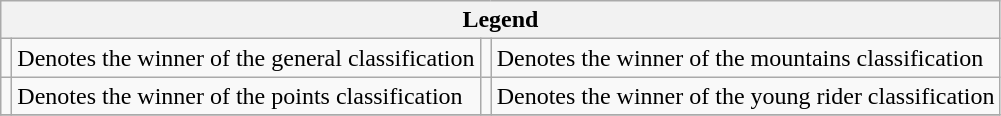<table class="wikitable">
<tr>
<th colspan="4">Legend</th>
</tr>
<tr>
<td></td>
<td>Denotes the winner of the general classification</td>
<td></td>
<td>Denotes the winner of the mountains classification</td>
</tr>
<tr>
<td></td>
<td>Denotes the winner of the points classification</td>
<td></td>
<td>Denotes the winner of the young rider classification</td>
</tr>
<tr>
</tr>
</table>
